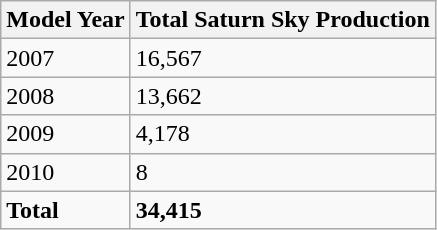<table class="wikitable">
<tr>
<th>Model Year</th>
<th>Total Saturn Sky Production</th>
</tr>
<tr>
<td>2007</td>
<td>16,567</td>
</tr>
<tr>
<td>2008</td>
<td>13,662</td>
</tr>
<tr>
<td>2009</td>
<td>4,178</td>
</tr>
<tr>
<td>2010</td>
<td>8</td>
</tr>
<tr>
<td><strong> Total</strong></td>
<td><strong>34,415</strong></td>
</tr>
</table>
